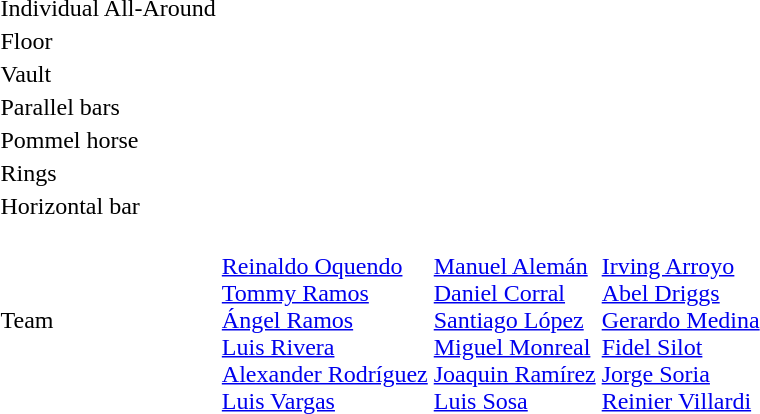<table>
<tr>
<td>Individual All-Around</td>
<td></td>
<td></td>
<td></td>
</tr>
<tr>
<td>Floor</td>
<td></td>
<td></td>
<td></td>
</tr>
<tr>
<td>Vault</td>
<td></td>
<td></td>
<td></td>
</tr>
<tr>
<td>Parallel bars</td>
<td></td>
<td></td>
<td></td>
</tr>
<tr>
<td>Pommel horse</td>
<td><br></td>
<td></td>
<td></td>
</tr>
<tr>
<td>Rings</td>
<td></td>
<td></td>
<td></td>
</tr>
<tr>
<td>Horizontal bar</td>
<td></td>
<td><br></td>
<td></td>
</tr>
<tr>
<td>Team</td>
<td><br> <a href='#'>Reinaldo Oquendo</a><br> <a href='#'>Tommy Ramos</a><br> <a href='#'>Ángel Ramos</a><br> <a href='#'>Luis Rivera</a><br> <a href='#'>Alexander Rodríguez</a><br> <a href='#'>Luis Vargas</a></td>
<td><br> <a href='#'>Manuel Alemán</a><br> <a href='#'>Daniel Corral</a><br> <a href='#'>Santiago López</a><br> <a href='#'>Miguel Monreal</a><br> <a href='#'>Joaquin Ramírez</a><br> <a href='#'>Luis Sosa</a></td>
<td><br> <a href='#'>Irving Arroyo</a><br> <a href='#'>Abel Driggs</a><br> <a href='#'>Gerardo Medina</a><br> <a href='#'>Fidel Silot</a><br> <a href='#'>Jorge Soria</a><br> <a href='#'>Reinier Villardi</a></td>
</tr>
</table>
